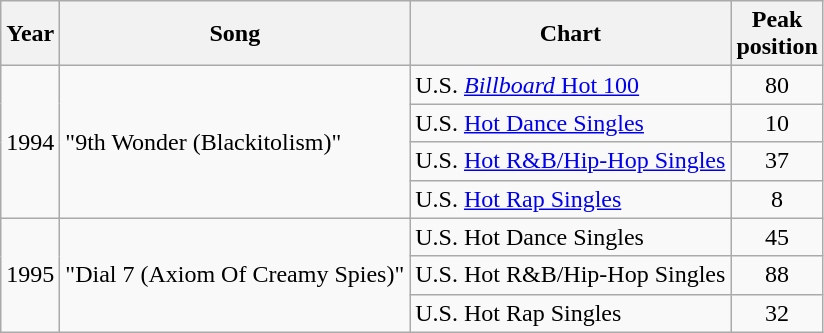<table class="wikitable">
<tr>
<th align="left">Year</th>
<th align="left">Song</th>
<th align="left">Chart</th>
<th style="text-align:center;">Peak<br>position</th>
</tr>
<tr>
<td style="text-align:left;" rowspan="4">1994</td>
<td style="text-align:left;" rowspan="4">"9th Wonder (Blackitolism)"</td>
<td align="left">U.S. <a href='#'><em>Billboard</em> Hot 100</a></td>
<td style="text-align:center;">80</td>
</tr>
<tr>
<td align="left">U.S. <a href='#'>Hot Dance Singles</a></td>
<td style="text-align:center;">10</td>
</tr>
<tr>
<td align="left">U.S. <a href='#'>Hot R&B/Hip-Hop Singles</a></td>
<td style="text-align:center;">37</td>
</tr>
<tr>
<td align="left">U.S. <a href='#'>Hot Rap Singles</a></td>
<td style="text-align:center;">8</td>
</tr>
<tr>
<td style="text-align:left;" rowspan="4">1995</td>
<td style="text-align:left;" rowspan="4">"Dial 7 (Axiom Of Creamy Spies)"</td>
<td align="left">U.S. Hot Dance Singles</td>
<td style="text-align:center;">45</td>
</tr>
<tr>
<td align="left">U.S. Hot R&B/Hip-Hop Singles</td>
<td style="text-align:center;">88</td>
</tr>
<tr>
<td align="left">U.S. Hot Rap Singles</td>
<td style="text-align:center;">32</td>
</tr>
</table>
